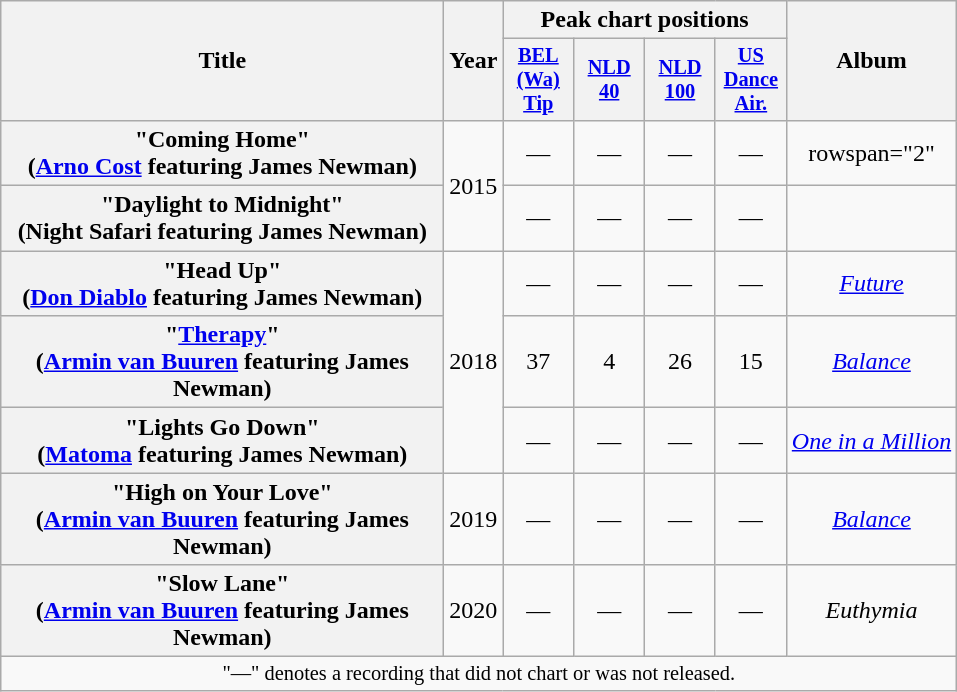<table class="wikitable plainrowheaders" style="text-align:center;">
<tr>
<th scope="col" rowspan="2" style="width:18em;">Title</th>
<th scope="col" rowspan="2" style="width:1em;">Year</th>
<th scope="col" colspan="4">Peak chart positions</th>
<th scope="col" rowspan="2">Album</th>
</tr>
<tr>
<th scope="col" style="width:3em;font-size:85%;"><a href='#'>BEL<br>(Wa)<br>Tip</a><br></th>
<th scope="col" style="width:3em;font-size:85%;"><a href='#'>NLD<br>40</a><br></th>
<th scope="col" style="width:3em;font-size:85%;"><a href='#'>NLD<br>100</a><br></th>
<th scope="col" style="width:3em;font-size:85%;"><a href='#'>US<br>Dance<br>Air.</a><br></th>
</tr>
<tr>
<th scope="row">"Coming Home"<br><span>(<a href='#'>Arno Cost</a> featuring James Newman)</span></th>
<td rowspan="2">2015</td>
<td>—</td>
<td>—</td>
<td>—</td>
<td>—</td>
<td>rowspan="2" </td>
</tr>
<tr>
<th scope="row">"Daylight to Midnight"<br><span>(Night Safari featuring James Newman)</span></th>
<td>—</td>
<td>—</td>
<td>—</td>
<td>—</td>
</tr>
<tr>
<th scope="row">"Head Up"<br><span>(<a href='#'>Don Diablo</a> featuring James Newman)</span></th>
<td rowspan="3">2018</td>
<td>—</td>
<td>—</td>
<td>—</td>
<td>—</td>
<td><em><a href='#'>Future</a></em></td>
</tr>
<tr>
<th scope="row">"<a href='#'>Therapy</a>"<br><span>(<a href='#'>Armin van Buuren</a> featuring James Newman)</span></th>
<td>37</td>
<td>4</td>
<td>26</td>
<td>15</td>
<td><em><a href='#'>Balance</a></em></td>
</tr>
<tr>
<th scope="row">"Lights Go Down"<br><span>(<a href='#'>Matoma</a> featuring James Newman)</span></th>
<td>—</td>
<td>—</td>
<td>—</td>
<td>—</td>
<td><em><a href='#'>One in a Million</a></em></td>
</tr>
<tr>
<th scope="row">"High on Your Love"<br><span>(<a href='#'>Armin van Buuren</a> featuring James Newman)</span></th>
<td>2019</td>
<td>—</td>
<td>—</td>
<td>—</td>
<td>—</td>
<td><em><a href='#'>Balance</a></em></td>
</tr>
<tr>
<th scope="row">"Slow Lane"<br><span>(<a href='#'>Armin van Buuren</a> featuring James Newman)</span></th>
<td>2020</td>
<td>—</td>
<td>—</td>
<td>—</td>
<td>—</td>
<td><em>Euthymia</em></td>
</tr>
<tr>
<td style="font-size:85%;" colspan="22">"—" denotes a recording that did not chart or was not released.</td>
</tr>
</table>
